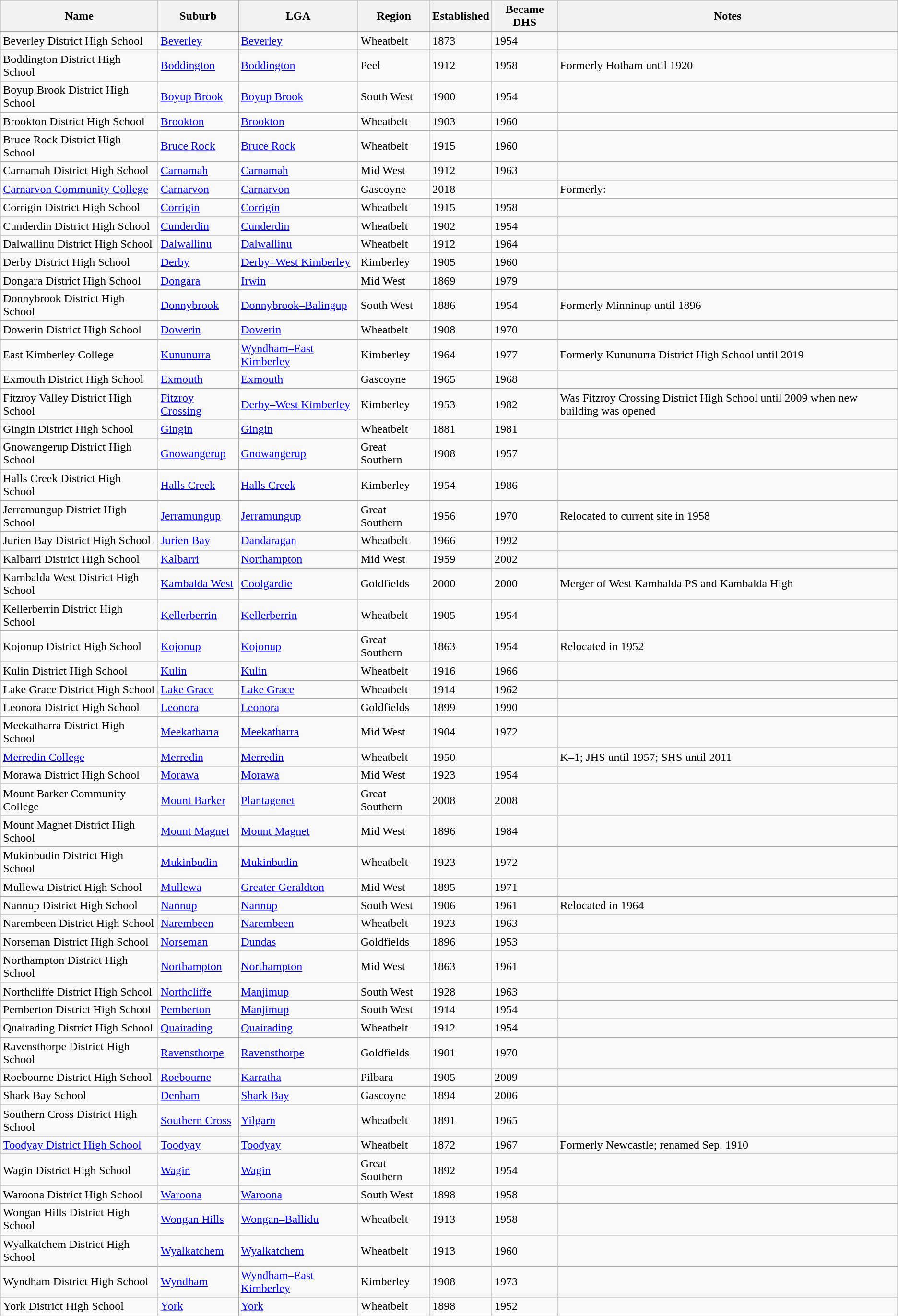<table class="wikitable sortable">
<tr>
<th>Name</th>
<th>Suburb</th>
<th>LGA</th>
<th>Region</th>
<th>Established</th>
<th>Became DHS</th>
<th>Notes</th>
</tr>
<tr>
<td>Beverley District High School</td>
<td><a href='#'>Beverley</a></td>
<td><a href='#'>Beverley</a></td>
<td>Wheatbelt</td>
<td>1873</td>
<td>1954</td>
<td></td>
</tr>
<tr>
<td>Boddington District High School</td>
<td><a href='#'>Boddington</a></td>
<td><a href='#'>Boddington</a></td>
<td>Peel</td>
<td>1912</td>
<td>1958</td>
<td>Formerly Hotham until 1920</td>
</tr>
<tr>
<td>Boyup Brook District High School</td>
<td><a href='#'>Boyup Brook</a></td>
<td><a href='#'>Boyup Brook</a></td>
<td>South West</td>
<td>1900</td>
<td>1954</td>
<td></td>
</tr>
<tr>
<td>Brookton District High School</td>
<td><a href='#'>Brookton</a></td>
<td><a href='#'>Brookton</a></td>
<td>Wheatbelt</td>
<td>1903</td>
<td>1960</td>
<td></td>
</tr>
<tr>
<td>Bruce Rock District High School</td>
<td><a href='#'>Bruce Rock</a></td>
<td><a href='#'>Bruce Rock</a></td>
<td>Wheatbelt</td>
<td>1915</td>
<td>1960</td>
<td></td>
</tr>
<tr>
<td>Carnamah District High School</td>
<td><a href='#'>Carnamah</a></td>
<td><a href='#'>Carnamah</a></td>
<td>Mid West</td>
<td>1912</td>
<td>1963</td>
<td></td>
</tr>
<tr>
<td><a href='#'>Carnarvon Community College</a></td>
<td><a href='#'>Carnarvon</a></td>
<td><a href='#'>Carnarvon</a></td>
<td>Gascoyne</td>
<td>2018</td>
<td></td>
<td>Formerly: </td>
</tr>
<tr>
<td>Corrigin District High School</td>
<td><a href='#'>Corrigin</a></td>
<td><a href='#'>Corrigin</a></td>
<td>Wheatbelt</td>
<td>1915</td>
<td>1958</td>
<td></td>
</tr>
<tr>
<td>Cunderdin District High School</td>
<td><a href='#'>Cunderdin</a></td>
<td><a href='#'>Cunderdin</a></td>
<td>Wheatbelt</td>
<td>1902</td>
<td>1954</td>
<td></td>
</tr>
<tr>
<td>Dalwallinu District High School</td>
<td><a href='#'>Dalwallinu</a></td>
<td><a href='#'>Dalwallinu</a></td>
<td>Wheatbelt</td>
<td>1912</td>
<td>1964</td>
<td></td>
</tr>
<tr>
<td>Derby District High School</td>
<td><a href='#'>Derby</a></td>
<td><a href='#'>Derby–West Kimberley</a></td>
<td>Kimberley</td>
<td>1905</td>
<td>1960</td>
<td></td>
</tr>
<tr>
<td>Dongara District High School</td>
<td><a href='#'>Dongara</a></td>
<td><a href='#'>Irwin</a></td>
<td>Mid West</td>
<td>1869</td>
<td>1979</td>
<td></td>
</tr>
<tr>
<td>Donnybrook District High School</td>
<td><a href='#'>Donnybrook</a></td>
<td><a href='#'>Donnybrook–Balingup</a></td>
<td>South West</td>
<td>1886</td>
<td>1954</td>
<td>Formerly Minninup until 1896</td>
</tr>
<tr>
<td>Dowerin District High School</td>
<td><a href='#'>Dowerin</a></td>
<td><a href='#'>Dowerin</a></td>
<td>Wheatbelt</td>
<td>1908</td>
<td>1970</td>
<td></td>
</tr>
<tr>
<td>East Kimberley College</td>
<td><a href='#'>Kununurra</a></td>
<td><a href='#'>Wyndham–East Kimberley</a></td>
<td>Kimberley</td>
<td>1964</td>
<td>1977</td>
<td>Formerly Kununurra District High School until 2019</td>
</tr>
<tr>
<td>Exmouth District High School</td>
<td><a href='#'>Exmouth</a></td>
<td><a href='#'>Exmouth</a></td>
<td>Gascoyne</td>
<td>1965</td>
<td>1968</td>
<td></td>
</tr>
<tr>
<td>Fitzroy Valley District High School</td>
<td><a href='#'>Fitzroy Crossing</a></td>
<td><a href='#'>Derby–West Kimberley</a></td>
<td>Kimberley</td>
<td>1953</td>
<td>1982</td>
<td>Was Fitzroy Crossing District High School until 2009 when new building was opened</td>
</tr>
<tr>
<td>Gingin District High School</td>
<td><a href='#'>Gingin</a></td>
<td><a href='#'>Gingin</a></td>
<td>Wheatbelt</td>
<td>1881</td>
<td>1981</td>
<td></td>
</tr>
<tr>
<td>Gnowangerup District High School</td>
<td><a href='#'>Gnowangerup</a></td>
<td><a href='#'>Gnowangerup</a></td>
<td>Great Southern</td>
<td>1908</td>
<td>1957</td>
<td></td>
</tr>
<tr>
<td>Halls Creek District High School</td>
<td><a href='#'>Halls Creek</a></td>
<td><a href='#'>Halls Creek</a></td>
<td>Kimberley</td>
<td>1954</td>
<td>1986</td>
<td></td>
</tr>
<tr>
<td>Jerramungup District High School</td>
<td><a href='#'>Jerramungup</a></td>
<td><a href='#'>Jerramungup</a></td>
<td>Great Southern</td>
<td>1956</td>
<td>1970</td>
<td>Relocated to current site in 1958</td>
</tr>
<tr>
<td>Jurien Bay District High School</td>
<td><a href='#'>Jurien Bay</a></td>
<td><a href='#'>Dandaragan</a></td>
<td>Wheatbelt</td>
<td>1966</td>
<td>1992</td>
<td></td>
</tr>
<tr>
<td>Kalbarri District High School</td>
<td><a href='#'>Kalbarri</a></td>
<td><a href='#'>Northampton</a></td>
<td>Mid West</td>
<td>1959</td>
<td>2002</td>
<td></td>
</tr>
<tr>
<td>Kambalda West District High School</td>
<td><a href='#'>Kambalda West</a></td>
<td><a href='#'>Coolgardie</a></td>
<td>Goldfields</td>
<td>2000</td>
<td>2000</td>
<td>Merger of West Kambalda PS and Kambalda High</td>
</tr>
<tr>
<td>Kellerberrin District High School</td>
<td><a href='#'>Kellerberrin</a></td>
<td><a href='#'>Kellerberrin</a></td>
<td>Wheatbelt</td>
<td>1905</td>
<td>1954</td>
<td></td>
</tr>
<tr>
<td>Kojonup District High School</td>
<td><a href='#'>Kojonup</a></td>
<td><a href='#'>Kojonup</a></td>
<td>Great Southern</td>
<td>1863</td>
<td>1954</td>
<td>Relocated in 1952</td>
</tr>
<tr>
<td>Kulin District High School</td>
<td><a href='#'>Kulin</a></td>
<td><a href='#'>Kulin</a></td>
<td>Wheatbelt</td>
<td>1916</td>
<td>1966</td>
<td></td>
</tr>
<tr>
<td>Lake Grace District High School</td>
<td><a href='#'>Lake Grace</a></td>
<td><a href='#'>Lake Grace</a></td>
<td>Wheatbelt</td>
<td>1914</td>
<td>1962</td>
<td></td>
</tr>
<tr>
<td>Leonora District High School</td>
<td><a href='#'>Leonora</a></td>
<td><a href='#'>Leonora</a></td>
<td>Goldfields</td>
<td>1899</td>
<td>1990</td>
<td></td>
</tr>
<tr>
<td>Meekatharra District High School</td>
<td><a href='#'>Meekatharra</a></td>
<td><a href='#'>Meekatharra</a></td>
<td>Mid West</td>
<td>1904</td>
<td>1972</td>
<td></td>
</tr>
<tr>
<td><a href='#'>Merredin College</a></td>
<td><a href='#'>Merredin</a></td>
<td><a href='#'>Merredin</a></td>
<td>Wheatbelt</td>
<td>1950</td>
<td></td>
<td>K–1; JHS until 1957; SHS until 2011</td>
</tr>
<tr>
<td>Morawa District High School</td>
<td><a href='#'>Morawa</a></td>
<td><a href='#'>Morawa</a></td>
<td>Mid West</td>
<td>1923</td>
<td>1954</td>
<td></td>
</tr>
<tr>
<td>Mount Barker Community College</td>
<td><a href='#'>Mount Barker</a></td>
<td><a href='#'>Plantagenet</a></td>
<td>Great Southern</td>
<td>2008</td>
<td>2008</td>
<td></td>
</tr>
<tr>
<td>Mount Magnet District High School</td>
<td><a href='#'>Mount Magnet</a></td>
<td><a href='#'>Mount Magnet</a></td>
<td>Mid West</td>
<td>1896</td>
<td>1984</td>
<td></td>
</tr>
<tr>
<td>Mukinbudin District High School</td>
<td><a href='#'>Mukinbudin</a></td>
<td><a href='#'>Mukinbudin</a></td>
<td>Wheatbelt</td>
<td>1923</td>
<td>1972</td>
<td></td>
</tr>
<tr>
<td>Mullewa District High School</td>
<td><a href='#'>Mullewa</a></td>
<td><a href='#'>Greater Geraldton</a></td>
<td>Mid West</td>
<td>1895</td>
<td>1971</td>
<td></td>
</tr>
<tr>
<td>Nannup District High School</td>
<td><a href='#'>Nannup</a></td>
<td><a href='#'>Nannup</a></td>
<td>South West</td>
<td>1906</td>
<td>1961</td>
<td>Relocated in 1964</td>
</tr>
<tr>
<td>Narembeen District High School</td>
<td><a href='#'>Narembeen</a></td>
<td><a href='#'>Narembeen</a></td>
<td>Wheatbelt</td>
<td>1923</td>
<td>1963</td>
<td></td>
</tr>
<tr>
<td>Norseman District High School</td>
<td><a href='#'>Norseman</a></td>
<td><a href='#'>Dundas</a></td>
<td>Goldfields</td>
<td>1896</td>
<td>1953</td>
<td></td>
</tr>
<tr>
<td>Northampton District High School</td>
<td><a href='#'>Northampton</a></td>
<td><a href='#'>Northampton</a></td>
<td>Mid West</td>
<td>1863</td>
<td>1961</td>
<td></td>
</tr>
<tr>
<td>Northcliffe District High School</td>
<td><a href='#'>Northcliffe</a></td>
<td><a href='#'>Manjimup</a></td>
<td>South West</td>
<td>1928</td>
<td>1963</td>
<td></td>
</tr>
<tr>
<td>Pemberton District High School</td>
<td><a href='#'>Pemberton</a></td>
<td><a href='#'>Manjimup</a></td>
<td>South West</td>
<td>1914</td>
<td>1954</td>
<td></td>
</tr>
<tr>
<td>Quairading District High School</td>
<td><a href='#'>Quairading</a></td>
<td><a href='#'>Quairading</a></td>
<td>Wheatbelt</td>
<td>1912</td>
<td>1954</td>
<td></td>
</tr>
<tr>
<td>Ravensthorpe District High School</td>
<td><a href='#'>Ravensthorpe</a></td>
<td><a href='#'>Ravensthorpe</a></td>
<td>Goldfields</td>
<td>1901</td>
<td>1970</td>
<td></td>
</tr>
<tr>
<td>Roebourne District High School</td>
<td><a href='#'>Roebourne</a></td>
<td><a href='#'>Karratha</a></td>
<td>Pilbara</td>
<td>1905</td>
<td>2009</td>
<td></td>
</tr>
<tr>
<td>Shark Bay School</td>
<td><a href='#'>Denham</a></td>
<td><a href='#'>Shark Bay</a></td>
<td>Gascoyne</td>
<td>1894</td>
<td>2006</td>
<td></td>
</tr>
<tr>
<td>Southern Cross District High School</td>
<td><a href='#'>Southern Cross</a></td>
<td><a href='#'>Yilgarn</a></td>
<td>Wheatbelt</td>
<td>1891</td>
<td>1965</td>
<td></td>
</tr>
<tr>
<td><a href='#'>Toodyay District High School</a></td>
<td><a href='#'>Toodyay</a></td>
<td><a href='#'>Toodyay</a></td>
<td>Wheatbelt</td>
<td>1872</td>
<td>1967</td>
<td>Formerly Newcastle; renamed Sep. 1910</td>
</tr>
<tr>
<td>Wagin District High School</td>
<td><a href='#'>Wagin</a></td>
<td><a href='#'>Wagin</a></td>
<td>Great Southern</td>
<td>1892</td>
<td>1954</td>
<td></td>
</tr>
<tr>
<td>Waroona District High School</td>
<td><a href='#'>Waroona</a></td>
<td><a href='#'>Waroona</a></td>
<td>South West</td>
<td>1898</td>
<td>1958</td>
<td></td>
</tr>
<tr>
<td>Wongan Hills District High School</td>
<td><a href='#'>Wongan Hills</a></td>
<td><a href='#'>Wongan–Ballidu</a></td>
<td>Wheatbelt</td>
<td>1913</td>
<td>1958</td>
<td></td>
</tr>
<tr>
<td>Wyalkatchem District High School</td>
<td><a href='#'>Wyalkatchem</a></td>
<td><a href='#'>Wyalkatchem</a></td>
<td>Wheatbelt</td>
<td>1913</td>
<td>1960</td>
<td></td>
</tr>
<tr>
<td>Wyndham District High School</td>
<td><a href='#'>Wyndham</a></td>
<td><a href='#'>Wyndham–East Kimberley</a></td>
<td>Kimberley</td>
<td>1908</td>
<td>1973</td>
<td></td>
</tr>
<tr>
<td>York District High School</td>
<td><a href='#'>York</a></td>
<td><a href='#'>York</a></td>
<td>Wheatbelt</td>
<td>1898</td>
<td>1952</td>
<td></td>
</tr>
</table>
